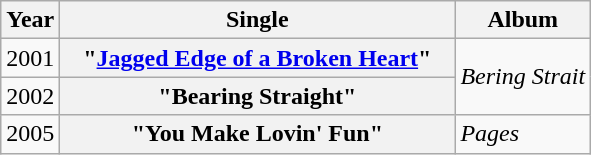<table class="wikitable plainrowheaders">
<tr>
<th>Year</th>
<th style="width:16em;">Single</th>
<th>Album</th>
</tr>
<tr>
<td>2001</td>
<th scope="row">"<a href='#'>Jagged Edge of a Broken Heart</a>"</th>
<td rowspan="2"><em>Bering Strait</em></td>
</tr>
<tr>
<td>2002</td>
<th scope="row">"Bearing Straight"</th>
</tr>
<tr>
<td>2005</td>
<th scope="row">"You Make Lovin' Fun"</th>
<td><em>Pages</em></td>
</tr>
</table>
